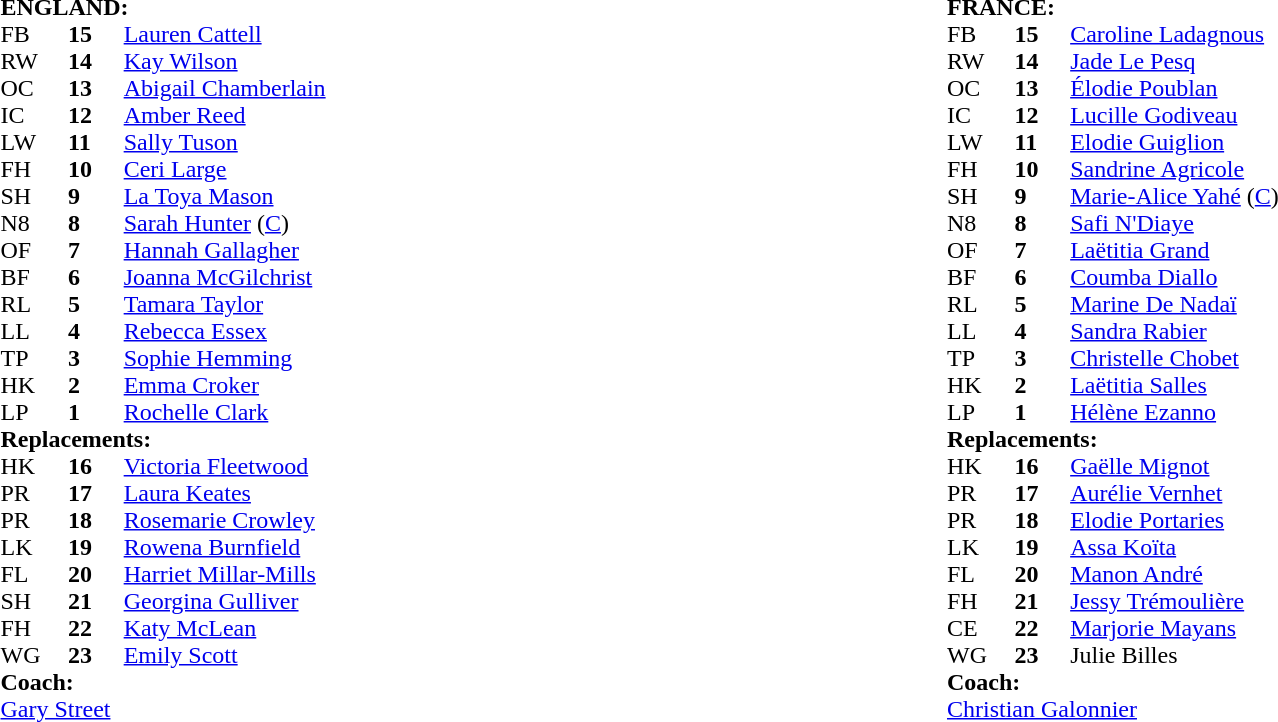<table style="width:100%">
<tr>
<td width="50%"><br><table cellspacing="0" cellpadding="0">
<tr>
<td colspan="4"><strong>ENGLAND:</strong></td>
</tr>
<tr>
<th width="3%"></th>
<th width="3%"></th>
<th width="22%"></th>
<th width="22%"></th>
</tr>
<tr>
<td>FB</td>
<td><strong>15</strong></td>
<td><a href='#'>Lauren Cattell</a></td>
</tr>
<tr>
<td>RW</td>
<td><strong>14</strong></td>
<td><a href='#'>Kay Wilson</a></td>
<td></td>
</tr>
<tr>
<td>OC</td>
<td><strong>13</strong></td>
<td><a href='#'>Abigail Chamberlain</a></td>
</tr>
<tr>
<td>IC</td>
<td><strong>12</strong></td>
<td><a href='#'>Amber Reed</a></td>
</tr>
<tr>
<td>LW</td>
<td><strong>11</strong></td>
<td><a href='#'>Sally Tuson</a></td>
</tr>
<tr>
<td>FH</td>
<td><strong>10</strong></td>
<td><a href='#'>Ceri Large</a></td>
<td></td>
</tr>
<tr>
<td>SH</td>
<td><strong>9</strong></td>
<td><a href='#'>La Toya Mason</a></td>
<td></td>
</tr>
<tr>
<td>N8</td>
<td><strong>8</strong></td>
<td><a href='#'>Sarah Hunter</a> (<a href='#'>C</a>)</td>
</tr>
<tr>
<td>OF</td>
<td><strong>7</strong></td>
<td><a href='#'>Hannah Gallagher</a></td>
</tr>
<tr>
<td>BF</td>
<td><strong>6</strong></td>
<td><a href='#'>Joanna McGilchrist</a></td>
<td></td>
</tr>
<tr>
<td>RL</td>
<td><strong>5</strong></td>
<td><a href='#'>Tamara Taylor</a></td>
<td></td>
</tr>
<tr>
<td>LL</td>
<td><strong>4</strong></td>
<td><a href='#'>Rebecca Essex</a></td>
</tr>
<tr>
<td>TP</td>
<td><strong>3</strong></td>
<td><a href='#'>Sophie Hemming</a></td>
<td></td>
</tr>
<tr>
<td>HK</td>
<td><strong>2</strong></td>
<td><a href='#'>Emma Croker</a></td>
<td></td>
</tr>
<tr>
<td>LP</td>
<td><strong>1</strong></td>
<td><a href='#'>Rochelle Clark</a></td>
<td></td>
</tr>
<tr>
<td colspan=4><strong>Replacements:</strong></td>
</tr>
<tr>
<td>HK</td>
<td><strong>16</strong></td>
<td><a href='#'>Victoria Fleetwood</a></td>
<td></td>
</tr>
<tr>
<td>PR</td>
<td><strong>17</strong></td>
<td><a href='#'>Laura Keates</a></td>
<td></td>
</tr>
<tr>
<td>PR</td>
<td><strong>18</strong></td>
<td><a href='#'>Rosemarie Crowley</a></td>
<td></td>
</tr>
<tr>
<td>LK</td>
<td><strong>19</strong></td>
<td><a href='#'>Rowena Burnfield</a></td>
<td></td>
</tr>
<tr>
<td>FL</td>
<td><strong>20</strong></td>
<td><a href='#'>Harriet Millar-Mills</a></td>
<td></td>
</tr>
<tr>
<td>SH</td>
<td><strong>21</strong></td>
<td><a href='#'>Georgina Gulliver</a></td>
<td></td>
</tr>
<tr>
<td>FH</td>
<td><strong>22</strong></td>
<td><a href='#'>Katy McLean</a></td>
<td></td>
</tr>
<tr>
<td>WG</td>
<td><strong>23</strong></td>
<td><a href='#'>Emily Scott</a></td>
<td></td>
</tr>
<tr>
<td colspan="4"><strong>Coach:</strong></td>
</tr>
<tr>
<td colspan="4"> <a href='#'>Gary Street</a></td>
</tr>
<tr>
</tr>
</table>
</td>
<td width="50%"><br><table cellspacing="0" cellpadding="0">
<tr>
<td colspan="4"><strong>FRANCE:</strong></td>
</tr>
<tr>
<th width="3%"></th>
<th width="3%"></th>
<th width="22%"></th>
<th width="22%"></th>
</tr>
<tr>
<td>FB</td>
<td><strong>15</strong></td>
<td><a href='#'>Caroline Ladagnous</a></td>
</tr>
<tr>
<td>RW</td>
<td><strong>14</strong></td>
<td><a href='#'>Jade Le Pesq</a></td>
<td></td>
</tr>
<tr>
<td>OC</td>
<td><strong>13</strong></td>
<td><a href='#'>Élodie Poublan</a></td>
<td></td>
</tr>
<tr>
<td>IC</td>
<td><strong>12</strong></td>
<td><a href='#'>Lucille Godiveau</a></td>
</tr>
<tr>
<td>LW</td>
<td><strong>11</strong></td>
<td><a href='#'>Elodie Guiglion</a></td>
</tr>
<tr>
<td>FH</td>
<td><strong>10</strong></td>
<td><a href='#'>Sandrine Agricole</a></td>
<td></td>
</tr>
<tr>
<td>SH</td>
<td><strong>9</strong></td>
<td><a href='#'>Marie-Alice Yahé</a> (<a href='#'>C</a>)</td>
</tr>
<tr>
<td>N8</td>
<td><strong>8</strong></td>
<td><a href='#'>Safi N'Diaye</a></td>
<td> </td>
</tr>
<tr>
<td>OF</td>
<td><strong>7</strong></td>
<td><a href='#'>Laëtitia Grand</a></td>
</tr>
<tr>
<td>BF</td>
<td><strong>6</strong></td>
<td><a href='#'>Coumba Diallo</a></td>
</tr>
<tr>
<td>RL</td>
<td><strong>5</strong></td>
<td><a href='#'>Marine De Nadaï</a></td>
</tr>
<tr>
<td>LL</td>
<td><strong>4</strong></td>
<td><a href='#'>Sandra Rabier</a></td>
<td></td>
</tr>
<tr>
<td>TP</td>
<td><strong>3</strong></td>
<td><a href='#'>Christelle Chobet</a></td>
</tr>
<tr>
<td>HK</td>
<td><strong>2</strong></td>
<td><a href='#'>Laëtitia Salles</a></td>
<td></td>
</tr>
<tr>
<td>LP</td>
<td><strong>1</strong></td>
<td><a href='#'>Hélène Ezanno</a></td>
<td></td>
</tr>
<tr>
<td colspan=4><strong>Replacements:</strong></td>
</tr>
<tr>
<td>HK</td>
<td><strong>16</strong></td>
<td><a href='#'>Gaëlle Mignot</a></td>
<td></td>
</tr>
<tr>
<td>PR</td>
<td><strong>17</strong></td>
<td><a href='#'>Aurélie Vernhet</a></td>
<td></td>
</tr>
<tr>
<td>PR</td>
<td><strong>18</strong></td>
<td><a href='#'>Elodie Portaries</a></td>
</tr>
<tr>
<td>LK</td>
<td><strong>19</strong></td>
<td><a href='#'>Assa Koïta</a></td>
<td></td>
</tr>
<tr>
<td>FL</td>
<td><strong>20</strong></td>
<td><a href='#'>Manon André</a></td>
<td></td>
</tr>
<tr>
<td>FH</td>
<td><strong>21</strong></td>
<td><a href='#'>Jessy Trémoulière</a></td>
<td></td>
</tr>
<tr>
<td>CE</td>
<td><strong>22</strong></td>
<td><a href='#'>Marjorie Mayans</a></td>
<td></td>
</tr>
<tr>
<td>WG</td>
<td><strong>23</strong></td>
<td>Julie Billes</td>
<td></td>
</tr>
<tr>
<td colspan="4"><strong>Coach:</strong></td>
</tr>
<tr>
<td colspan="4"> <a href='#'>Christian Galonnier</a></td>
</tr>
<tr>
</tr>
</table>
</td>
</tr>
</table>
